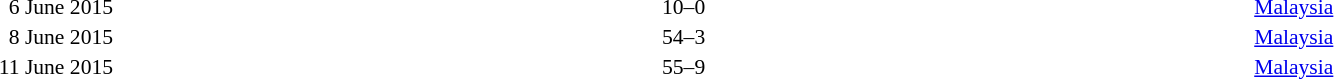<table style="width:100%;" cellspacing="1">
<tr>
<th width=15%></th>
<th width=25%></th>
<th width=10%></th>
<th width=25%></th>
</tr>
<tr style=font-size:90%>
<td align=right>6 June 2015</td>
<td align=right></td>
<td align=center>10–0</td>
<td></td>
<td><a href='#'>Malaysia</a></td>
</tr>
<tr style=font-size:90%>
<td align=right>8 June 2015</td>
<td align=right></td>
<td align=center>54–3</td>
<td></td>
<td><a href='#'>Malaysia</a></td>
</tr>
<tr style=font-size:90%>
<td align=right>11 June 2015</td>
<td align=right></td>
<td align=center>55–9</td>
<td></td>
<td><a href='#'>Malaysia</a></td>
</tr>
</table>
